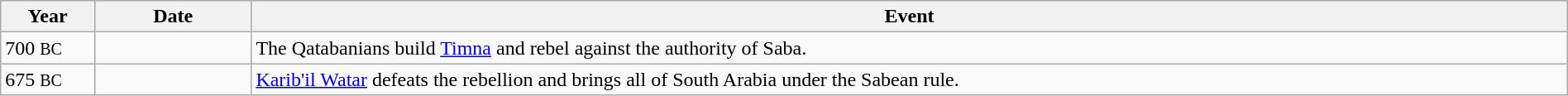<table class="wikitable" width="100%">
<tr>
<th style="width:6%">Year</th>
<th style="width:10%">Date</th>
<th>Event</th>
</tr>
<tr>
<td>700 <small>BC</small></td>
<td></td>
<td>The Qatabanians build <a href='#'>Timna</a> and rebel against the authority of Saba.</td>
</tr>
<tr>
<td>675 <small>BC</small></td>
<td></td>
<td><a href='#'>Karib'il Watar</a> defeats the rebellion and brings all of South Arabia under the Sabean rule.</td>
</tr>
</table>
